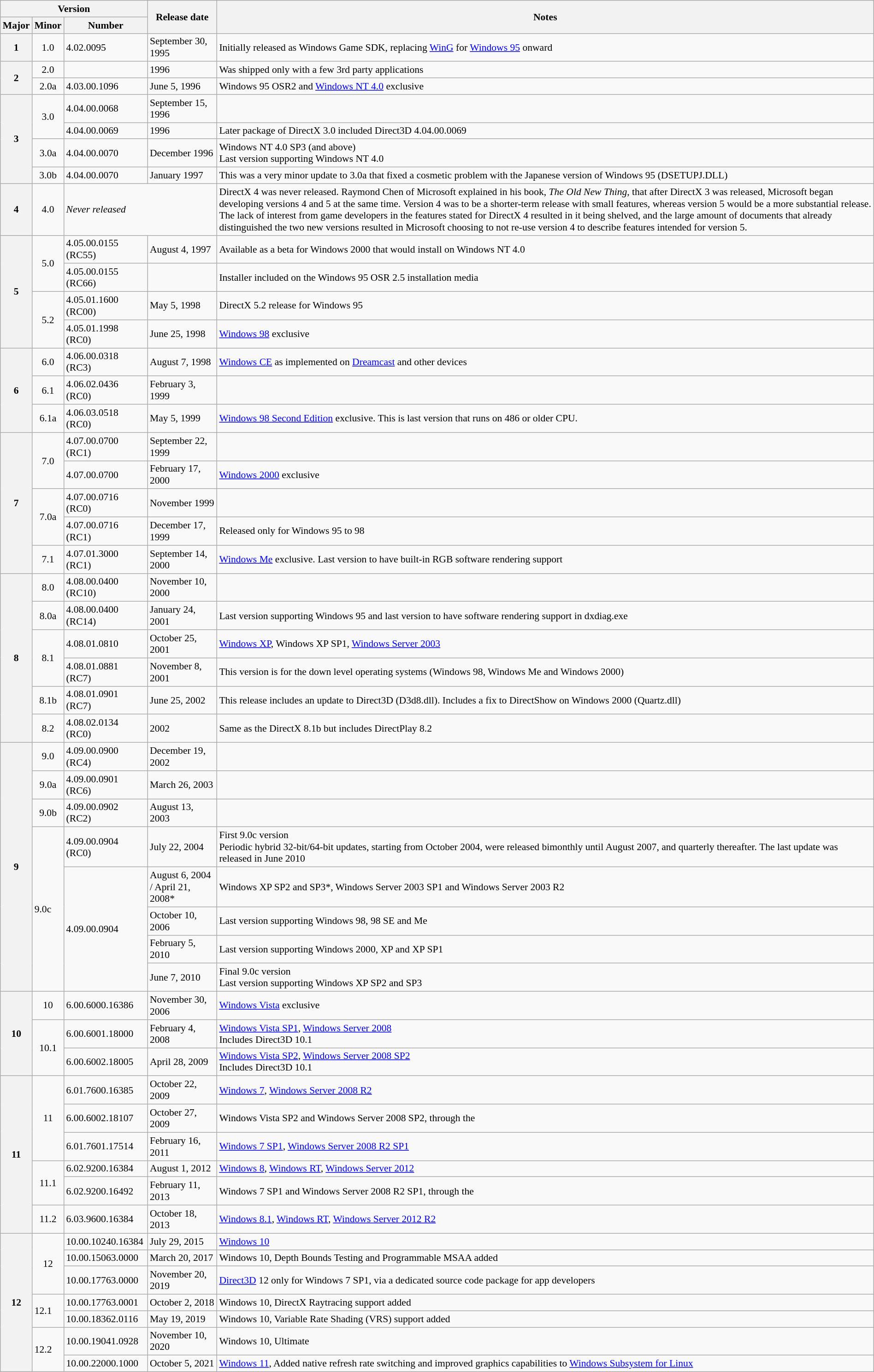<table class="wikitable" style="margin:auto; width:auto; font-size:90%; text-align:left;">
<tr>
<th colspan="3">Version</th>
<th rowspan="2">Release date</th>
<th rowspan="2">Notes</th>
</tr>
<tr>
<th>Major</th>
<th>Minor</th>
<th>Number</th>
</tr>
<tr>
<th>1</th>
<td style="text-align:center;">1.0</td>
<td>4.02.0095</td>
<td>September 30, 1995</td>
<td>Initially released as Windows Game SDK, replacing <a href='#'>WinG</a> for <a href='#'>Windows 95</a> onward</td>
</tr>
<tr>
<th rowspan="2">2</th>
<td style="text-align:center;">2.0</td>
<td></td>
<td>1996</td>
<td>Was shipped only with a few 3rd party applications</td>
</tr>
<tr>
<td style="text-align:center;">2.0a</td>
<td>4.03.00.1096</td>
<td>June 5, 1996</td>
<td>Windows 95 OSR2 and <a href='#'>Windows NT 4.0</a> exclusive</td>
</tr>
<tr>
<th rowspan="4">3</th>
<td rowspan="2" style="text-align:center;">3.0</td>
<td>4.04.00.0068</td>
<td>September 15, 1996</td>
<td> </td>
</tr>
<tr>
<td>4.04.00.0069</td>
<td>1996</td>
<td>Later package of DirectX 3.0 included Direct3D 4.04.00.0069</td>
</tr>
<tr>
<td style="text-align:center;">3.0a</td>
<td>4.04.00.0070</td>
<td>December 1996</td>
<td>Windows NT 4.0 SP3 (and above)<br>Last version supporting Windows NT 4.0</td>
</tr>
<tr>
<td style="text-align:center;">3.0b</td>
<td>4.04.00.0070</td>
<td>January 1997</td>
<td>This was a very minor update to 3.0a that fixed a cosmetic problem with the Japanese version of Windows 95 (DSETUPJ.DLL)</td>
</tr>
<tr>
<th>4</th>
<td style="text-align:center;">4.0</td>
<td colspan=2><em>Never released</em></td>
<td>DirectX 4 was never released. Raymond Chen of Microsoft explained in his book, <em>The Old New Thing</em>, that after DirectX 3 was released, Microsoft began developing versions 4 and 5 at the same time. Version 4 was to be a shorter-term release with small features, whereas version 5 would be a more substantial release. The lack of interest from game developers in the features stated for DirectX 4 resulted in it being shelved, and the large amount of documents that already distinguished the two new versions resulted in Microsoft choosing to not re-use version 4 to describe features intended for version 5.</td>
</tr>
<tr>
<th rowspan="4">5</th>
<td rowspan="2" style="text-align:center;">5.0</td>
<td>4.05.00.0155 (RC55)</td>
<td>August 4, 1997</td>
<td>Available as a beta for Windows 2000 that would install on Windows NT 4.0</td>
</tr>
<tr>
<td>4.05.00.0155 (RC66)</td>
<td></td>
<td>Installer included on the Windows 95 OSR 2.5 installation media</td>
</tr>
<tr>
<td rowspan="2" style="text-align:center;">5.2</td>
<td>4.05.01.1600 (RC00)</td>
<td>May 5, 1998</td>
<td>DirectX 5.2 release for Windows 95</td>
</tr>
<tr>
<td>4.05.01.1998 (RC0)</td>
<td>June 25, 1998</td>
<td><a href='#'>Windows 98</a> exclusive</td>
</tr>
<tr>
<th rowspan="3">6</th>
<td style="text-align:center;">6.0</td>
<td>4.06.00.0318 (RC3)</td>
<td>August 7, 1998</td>
<td><a href='#'>Windows CE</a> as implemented on <a href='#'>Dreamcast</a> and other devices</td>
</tr>
<tr>
<td style="text-align:center;">6.1</td>
<td>4.06.02.0436 (RC0)</td>
<td>February 3, 1999</td>
<td></td>
</tr>
<tr>
<td style="text-align:center;">6.1a</td>
<td>4.06.03.0518 (RC0)</td>
<td>May 5, 1999</td>
<td><a href='#'>Windows 98 Second Edition</a> exclusive. This is last version that runs on 486 or older CPU.</td>
</tr>
<tr>
<th rowspan="5">7</th>
<td rowspan="2" style="text-align:center;">7.0</td>
<td>4.07.00.0700 (RC1)</td>
<td>September 22, 1999</td>
<td></td>
</tr>
<tr>
<td>4.07.00.0700</td>
<td>February 17, 2000</td>
<td><a href='#'>Windows 2000</a> exclusive</td>
</tr>
<tr>
<td rowspan="2" style="text-align:center;">7.0a</td>
<td>4.07.00.0716 (RC0)</td>
<td>November 1999</td>
<td></td>
</tr>
<tr>
<td>4.07.00.0716 (RC1)</td>
<td>December 17, 1999</td>
<td>Released only for Windows 95 to 98</td>
</tr>
<tr>
<td style="text-align:center;">7.1</td>
<td>4.07.01.3000 (RC1)</td>
<td>September 14, 2000</td>
<td><a href='#'>Windows Me</a> exclusive. Last version to have built-in RGB software rendering support</td>
</tr>
<tr>
<th rowspan="6">8</th>
<td style="text-align:center;">8.0</td>
<td>4.08.00.0400 (RC10)</td>
<td>November 10, 2000</td>
<td></td>
</tr>
<tr>
<td style="text-align:center;">8.0a</td>
<td>4.08.00.0400 (RC14)</td>
<td>January 24, 2001</td>
<td>Last version supporting Windows 95 and last version to have software rendering support in dxdiag.exe</td>
</tr>
<tr>
<td rowspan="2" style="text-align:center;">8.1</td>
<td>4.08.01.0810</td>
<td>October 25, 2001</td>
<td><a href='#'>Windows XP</a>, Windows XP SP1, <a href='#'>Windows Server 2003</a></td>
</tr>
<tr>
<td>4.08.01.0881 (RC7)</td>
<td>November 8, 2001</td>
<td>This version is for the down level operating systems (Windows 98, Windows Me and Windows 2000)</td>
</tr>
<tr>
<td style="text-align:center;">8.1b</td>
<td>4.08.01.0901 (RC7)</td>
<td>June 25, 2002</td>
<td>This release includes an update to Direct3D (D3d8.dll). Includes a fix to DirectShow on Windows 2000 (Quartz.dll)</td>
</tr>
<tr>
<td style="text-align:center;">8.2</td>
<td>4.08.02.0134 (RC0)</td>
<td>2002</td>
<td>Same as the DirectX 8.1b but includes DirectPlay 8.2</td>
</tr>
<tr>
<th rowspan="8">9</th>
<td style="text-align:center;">9.0</td>
<td>4.09.00.0900 (RC4)</td>
<td>December 19, 2002</td>
<td></td>
</tr>
<tr>
<td style="text-align:center;">9.0a</td>
<td>4.09.00.0901 (RC6)</td>
<td>March 26, 2003</td>
<td></td>
</tr>
<tr>
<td style="text-align:center;">9.0b</td>
<td>4.09.00.0902 (RC2)</td>
<td>August 13, 2003</td>
<td></td>
</tr>
<tr>
<td rowspan="5">9.0c</td>
<td>4.09.00.0904 (RC0)</td>
<td>July 22, 2004</td>
<td>First 9.0c version<br>Periodic hybrid 32-bit/64-bit updates, starting from October 2004, were released bimonthly until August 2007, and quarterly thereafter. The last update was released in June 2010</td>
</tr>
<tr>
<td rowspan="4">4.09.00.0904</td>
<td>August 6, 2004 / April 21, 2008*</td>
<td>Windows XP SP2 and SP3*, Windows Server 2003 SP1 and Windows Server 2003 R2</td>
</tr>
<tr>
<td>October 10, 2006</td>
<td>Last version supporting Windows 98, 98 SE and Me</td>
</tr>
<tr>
<td>February 5, 2010</td>
<td>Last version supporting Windows 2000, XP and XP SP1</td>
</tr>
<tr>
<td>June 7, 2010</td>
<td>Final 9.0c version<br>Last version supporting Windows XP SP2 and SP3</td>
</tr>
<tr>
<th rowspan="3">10</th>
<td style="text-align:center;">10</td>
<td>6.00.6000.16386</td>
<td>November 30, 2006</td>
<td><a href='#'>Windows Vista</a> exclusive</td>
</tr>
<tr>
<td rowspan="2" style="text-align:center;">10.1</td>
<td>6.00.6001.18000</td>
<td>February 4, 2008</td>
<td><a href='#'>Windows Vista SP1</a>, <a href='#'>Windows Server 2008</a><br>Includes Direct3D 10.1</td>
</tr>
<tr>
<td>6.00.6002.18005</td>
<td>April 28, 2009</td>
<td><a href='#'>Windows Vista SP2</a>, <a href='#'>Windows Server 2008 SP2</a><br>Includes Direct3D 10.1</td>
</tr>
<tr>
<th rowspan="6">11</th>
<td rowspan="3" style="text-align:center;">11</td>
<td>6.01.7600.16385</td>
<td>October 22, 2009</td>
<td><a href='#'>Windows 7</a>, <a href='#'>Windows Server 2008 R2</a></td>
</tr>
<tr>
<td>6.00.6002.18107</td>
<td>October 27, 2009</td>
<td>Windows Vista SP2 and Windows Server 2008 SP2, through the </td>
</tr>
<tr>
<td>6.01.7601.17514</td>
<td>February 16, 2011</td>
<td><a href='#'>Windows 7 SP1</a>, <a href='#'>Windows Server 2008 R2 SP1</a></td>
</tr>
<tr>
<td rowspan="2" style="text-align:center;">11.1</td>
<td>6.02.9200.16384</td>
<td>August 1, 2012</td>
<td><a href='#'>Windows 8</a>, <a href='#'>Windows RT</a>, <a href='#'>Windows Server 2012</a><br></td>
</tr>
<tr>
<td>6.02.9200.16492</td>
<td>February 11, 2013</td>
<td>Windows 7 SP1 and Windows Server 2008 R2 SP1, through the </td>
</tr>
<tr>
<td style="text-align:center;">11.2</td>
<td>6.03.9600.16384</td>
<td>October 18, 2013</td>
<td><a href='#'>Windows 8.1</a>, <a href='#'>Windows RT</a>, <a href='#'>Windows Server 2012 R2</a></td>
</tr>
<tr>
<th rowspan="7">12</th>
<td rowspan="3" style="text-align:center;">12</td>
<td>10.00.10240.16384</td>
<td>July 29, 2015</td>
<td><a href='#'>Windows 10</a></td>
</tr>
<tr>
<td>10.00.15063.0000</td>
<td>March 20, 2017</td>
<td>Windows 10, Depth Bounds Testing and Programmable MSAA added</td>
</tr>
<tr>
<td>10.00.17763.0000</td>
<td>November 20, 2019</td>
<td><a href='#'>Direct3D</a> 12 only for Windows 7 SP1, via a dedicated source code package for app developers</td>
</tr>
<tr>
<td rowspan="2">12.1</td>
<td>10.00.17763.0001</td>
<td>October 2, 2018</td>
<td>Windows 10, DirectX Raytracing support added</td>
</tr>
<tr>
<td>10.00.18362.0116</td>
<td>May 19, 2019</td>
<td>Windows 10, Variable Rate Shading (VRS) support added</td>
</tr>
<tr>
<td rowspan="2">12.2</td>
<td>10.00.19041.0928</td>
<td>November 10, 2020</td>
<td>Windows 10, Ultimate</td>
</tr>
<tr>
<td>10.00.22000.1000</td>
<td>October 5, 2021</td>
<td><a href='#'>Windows 11</a>, Added native refresh rate switching and improved graphics capabilities to <a href='#'>Windows Subsystem for Linux</a></td>
</tr>
</table>
